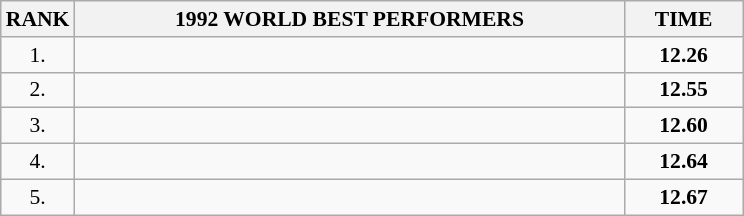<table class="wikitable" style="border-collapse: collapse; font-size: 90%;">
<tr>
<th>RANK</th>
<th align="center" style="width: 25em">1992 WORLD BEST PERFORMERS</th>
<th align="center" style="width: 5em">TIME</th>
</tr>
<tr>
<td align="center">1.</td>
<td></td>
<td align="center"><strong>12.26</strong></td>
</tr>
<tr>
<td align="center">2.</td>
<td></td>
<td align="center"><strong>12.55</strong></td>
</tr>
<tr>
<td align="center">3.</td>
<td></td>
<td align="center"><strong>12.60</strong></td>
</tr>
<tr>
<td align="center">4.</td>
<td></td>
<td align="center"><strong>12.64</strong></td>
</tr>
<tr>
<td align="center">5.</td>
<td></td>
<td align="center"><strong>12.67</strong></td>
</tr>
</table>
